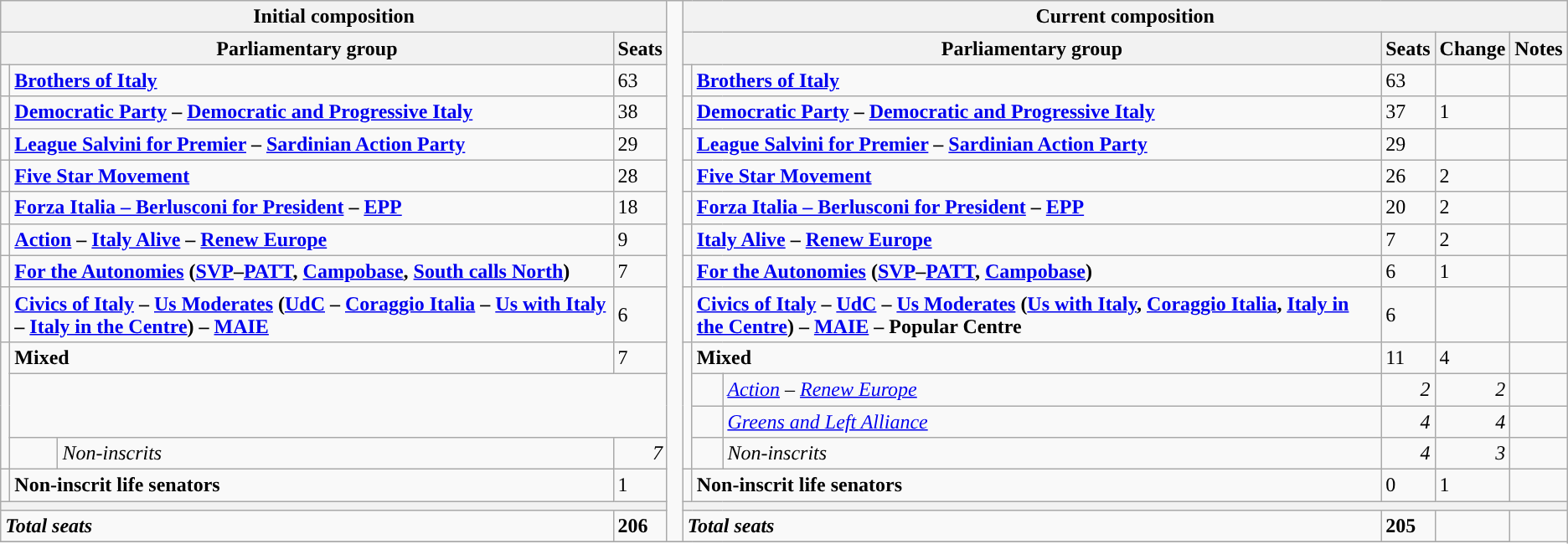<table class="wikitable">
<tr>
<th colspan="4">Initial composition</th>
<td rowspan="17" style="width : 1%;"></td>
<th colspan="7">Current composition</th>
</tr>
<tr>
<th colspan="3">Parliamentary group</th>
<th>Seats</th>
<th colspan="3">Parliamentary group</th>
<th>Seats</th>
<th>Change</th>
<th>Notes</th>
</tr>
<tr>
<td></td>
<td colspan = "2"><strong><a href='#'>Brothers of Italy</a></strong></td>
<td>63</td>
<td></td>
<td colspan = "2"><strong><a href='#'>Brothers of Italy</a></strong></td>
<td>63</td>
<td></td>
<td></td>
</tr>
<tr>
<td></td>
<td colspan = "2"><strong><a href='#'>Democratic Party</a> – <a href='#'>Democratic and Progressive Italy</a></strong></td>
<td>38</td>
<td></td>
<td colspan = "2"><strong><a href='#'>Democratic Party</a> – <a href='#'>Democratic and Progressive Italy</a></strong></td>
<td>37</td>
<td> 1</td>
<td></td>
</tr>
<tr>
<td></td>
<td colspan = "2"><strong><a href='#'>League Salvini for Premier</a> – <a href='#'>Sardinian Action Party</a></strong></td>
<td>29</td>
<td></td>
<td colspan = "2"><strong><a href='#'>League Salvini for Premier</a> – <a href='#'>Sardinian Action Party</a></strong></td>
<td>29</td>
<td></td>
<td></td>
</tr>
<tr>
<td></td>
<td colspan = "2"><strong><a href='#'>Five Star Movement</a></strong></td>
<td>28</td>
<td></td>
<td colspan = "2"><strong><a href='#'>Five Star Movement</a></strong></td>
<td>26</td>
<td> 2</td>
<td></td>
</tr>
<tr>
<td></td>
<td colspan = "2"><strong><a href='#'>Forza Italia – Berlusconi for President</a> – <a href='#'>EPP</a></strong></td>
<td>18</td>
<td></td>
<td colspan = "2"><strong><a href='#'>Forza Italia – Berlusconi for President</a> – <a href='#'>EPP</a></strong></td>
<td>20</td>
<td> 2</td>
<td></td>
</tr>
<tr>
<td></td>
<td colspan = "2"><strong><a href='#'>Action</a> – <a href='#'>Italy Alive</a> – <a href='#'>Renew Europe</a></strong></td>
<td>9</td>
<td></td>
<td colspan = "2"><strong><a href='#'>Italy Alive</a> – <a href='#'>Renew Europe</a></strong></td>
<td>7</td>
<td> 2</td>
<td></td>
</tr>
<tr>
<td></td>
<td colspan = "2"><strong><a href='#'>For the Autonomies</a> (<a href='#'>SVP</a>–<a href='#'>PATT</a>, <a href='#'>Campobase</a>, <a href='#'>South calls North</a>)</strong></td>
<td>7</td>
<td></td>
<td colspan = "2"><strong><a href='#'>For the Autonomies</a> (<a href='#'>SVP</a>–<a href='#'>PATT</a>, <a href='#'>Campobase</a>)</strong></td>
<td>6</td>
<td> 1</td>
<td></td>
</tr>
<tr>
<td></td>
<td colspan = "2"><strong><a href='#'>Civics of Italy</a> – <a href='#'>Us Moderates</a> (<a href='#'>UdC</a> – <a href='#'>Coraggio Italia</a> – <a href='#'>Us with Italy</a> – <a href='#'>Italy in the Centre</a>) – <a href='#'>MAIE</a></strong></td>
<td>6</td>
<td></td>
<td colspan = "2"><strong><a href='#'>Civics of Italy</a> – <a href='#'>UdC</a> – <a href='#'>Us Moderates</a> (<a href='#'>Us with Italy</a>, <a href='#'>Coraggio Italia</a>, <a href='#'>Italy in the Centre</a>) – <a href='#'>MAIE</a> – Popular Centre</strong></td>
<td>6</td>
<td></td>
<td></td>
</tr>
<tr>
<td rowspan=4></td>
<td colspan = "2"><strong>Mixed</strong></td>
<td>7</td>
<td rowspan=4></td>
<td colspan = "2"><strong>Mixed</strong></td>
<td>11</td>
<td> 4</td>
<td></td>
</tr>
<tr>
<td rowspan="2" colspan="3"></td>
<td></td>
<td><em><a href='#'>Action</a>  – <a href='#'>Renew Europe</a></em></td>
<td align="right"><em>2</em></td>
<td align="right"> <em>2</em></td>
<td></td>
</tr>
<tr>
<td></td>
<td><em><a href='#'>Greens and Left Alliance</a></em></td>
<td align="right"><em>4</em></td>
<td align="right"> <em>4</em></td>
<td></td>
</tr>
<tr>
<td></td>
<td><em>Non-inscrits</em></td>
<td align="right"><em>7</em></td>
<td></td>
<td><em>Non-inscrits</em></td>
<td align="right"><em>4</em></td>
<td align="right"> <em>3</em></td>
<td></td>
</tr>
<tr>
<td></td>
<td colspan = "2"><strong>Non-inscrit life senators</strong></td>
<td>1</td>
<td></td>
<td colspan = "2"><strong>Non-inscrit life senators</strong></td>
<td>0</td>
<td> 1</td>
<td></td>
</tr>
<tr>
<th colspan="4"></th>
<th colspan="6"></th>
</tr>
<tr>
<td colspan="3"><strong><em>Total seats</em></strong></td>
<td><strong>206</strong></td>
<td colspan="3"><strong><em>Total seats</em></strong></td>
<td><strong>205</strong></td>
<td></td>
</tr>
<tr>
</tr>
</table>
